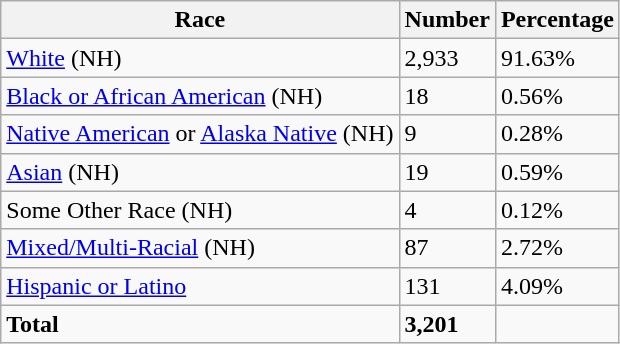<table class="wikitable">
<tr>
<th>Race</th>
<th>Number</th>
<th>Percentage</th>
</tr>
<tr>
<td><a href='#'>White</a> (NH)</td>
<td>2,933</td>
<td>91.63%</td>
</tr>
<tr>
<td><a href='#'>Black or African American</a> (NH)</td>
<td>18</td>
<td>0.56%</td>
</tr>
<tr>
<td><a href='#'>Native American</a> or <a href='#'>Alaska Native</a> (NH)</td>
<td>9</td>
<td>0.28%</td>
</tr>
<tr>
<td><a href='#'>Asian</a> (NH)</td>
<td>19</td>
<td>0.59%</td>
</tr>
<tr>
<td>Some Other Race (NH)</td>
<td>4</td>
<td>0.12%</td>
</tr>
<tr>
<td><a href='#'>Mixed/Multi-Racial</a> (NH)</td>
<td>87</td>
<td>2.72%</td>
</tr>
<tr>
<td><a href='#'>Hispanic or Latino</a></td>
<td>131</td>
<td>4.09%</td>
</tr>
<tr>
<td><strong>Total</strong></td>
<td><strong>3,201</strong></td>
<td></td>
</tr>
</table>
